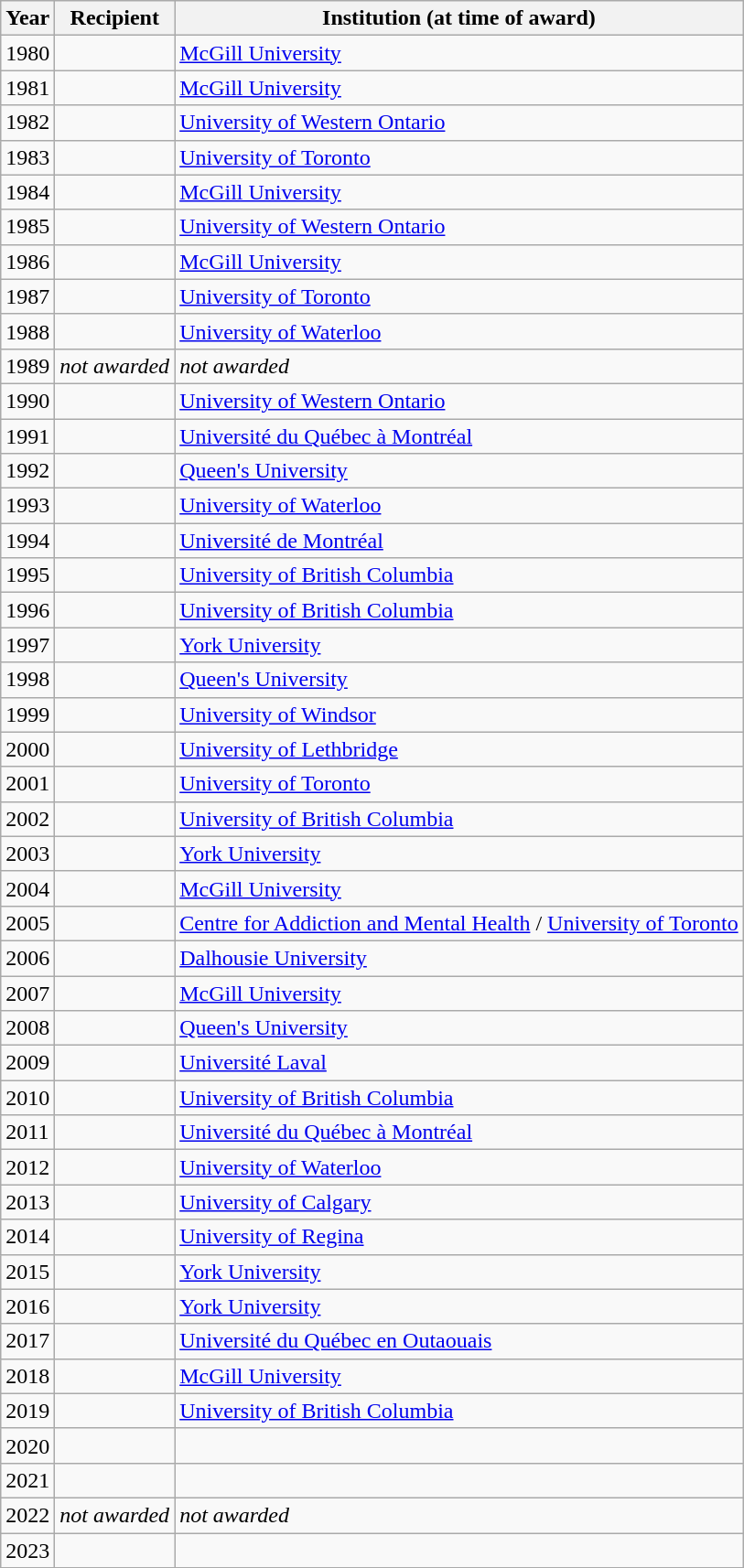<table class="wikitable sortable">
<tr>
<th scope="col">Year</th>
<th scope="col">Recipient</th>
<th scope="col">Institution (at time of award)</th>
</tr>
<tr>
<td>1980</td>
<td></td>
<td><a href='#'>McGill University</a></td>
</tr>
<tr>
<td>1981</td>
<td></td>
<td><a href='#'>McGill University</a></td>
</tr>
<tr>
<td>1982</td>
<td></td>
<td><a href='#'>University of Western Ontario</a></td>
</tr>
<tr>
<td>1983</td>
<td></td>
<td><a href='#'>University of Toronto</a></td>
</tr>
<tr>
<td>1984</td>
<td></td>
<td><a href='#'>McGill University</a></td>
</tr>
<tr>
<td>1985</td>
<td></td>
<td><a href='#'>University of Western Ontario</a></td>
</tr>
<tr>
<td>1986</td>
<td></td>
<td><a href='#'>McGill University</a></td>
</tr>
<tr>
<td>1987</td>
<td></td>
<td><a href='#'>University of Toronto</a></td>
</tr>
<tr>
<td>1988</td>
<td></td>
<td><a href='#'>University of Waterloo</a></td>
</tr>
<tr>
<td>1989</td>
<td><em>not awarded</em></td>
<td><em>not awarded</em></td>
</tr>
<tr>
<td>1990</td>
<td></td>
<td><a href='#'>University of Western Ontario</a></td>
</tr>
<tr>
<td>1991</td>
<td></td>
<td><a href='#'>Université du Québec à Montréal</a></td>
</tr>
<tr>
<td>1992</td>
<td></td>
<td><a href='#'>Queen's University</a></td>
</tr>
<tr>
<td>1993</td>
<td></td>
<td><a href='#'>University of Waterloo</a></td>
</tr>
<tr>
<td>1994</td>
<td></td>
<td><a href='#'>Université de Montréal</a></td>
</tr>
<tr>
<td>1995</td>
<td></td>
<td><a href='#'>University of British Columbia</a></td>
</tr>
<tr>
<td>1996</td>
<td></td>
<td><a href='#'>University of British Columbia</a></td>
</tr>
<tr>
<td>1997</td>
<td></td>
<td><a href='#'>York University</a></td>
</tr>
<tr>
<td>1998</td>
<td></td>
<td><a href='#'>Queen's University</a></td>
</tr>
<tr>
<td>1999</td>
<td></td>
<td><a href='#'>University of Windsor</a></td>
</tr>
<tr>
<td>2000</td>
<td></td>
<td><a href='#'>University of Lethbridge</a></td>
</tr>
<tr>
<td>2001</td>
<td></td>
<td><a href='#'>University of Toronto</a></td>
</tr>
<tr>
<td>2002</td>
<td></td>
<td><a href='#'>University of British Columbia</a></td>
</tr>
<tr>
<td>2003</td>
<td></td>
<td><a href='#'>York University</a></td>
</tr>
<tr>
<td>2004</td>
<td></td>
<td><a href='#'>McGill University</a></td>
</tr>
<tr>
<td>2005</td>
<td></td>
<td><a href='#'>Centre for Addiction and Mental Health</a> / <a href='#'>University of Toronto</a></td>
</tr>
<tr>
<td>2006</td>
<td></td>
<td><a href='#'>Dalhousie University</a></td>
</tr>
<tr>
<td>2007</td>
<td></td>
<td><a href='#'>McGill University</a></td>
</tr>
<tr>
<td>2008</td>
<td></td>
<td><a href='#'>Queen's University</a></td>
</tr>
<tr>
<td>2009</td>
<td></td>
<td><a href='#'>Université Laval</a></td>
</tr>
<tr>
<td>2010</td>
<td></td>
<td><a href='#'>University of British Columbia</a></td>
</tr>
<tr>
<td>2011</td>
<td></td>
<td><a href='#'>Université du Québec à Montréal</a></td>
</tr>
<tr>
<td>2012</td>
<td></td>
<td><a href='#'>University of Waterloo</a></td>
</tr>
<tr>
<td>2013</td>
<td></td>
<td><a href='#'>University of Calgary</a></td>
</tr>
<tr>
<td>2014</td>
<td></td>
<td><a href='#'>University of Regina</a></td>
</tr>
<tr>
<td>2015</td>
<td></td>
<td><a href='#'>York University</a></td>
</tr>
<tr>
<td>2016</td>
<td></td>
<td><a href='#'>York University</a></td>
</tr>
<tr>
<td>2017</td>
<td></td>
<td><a href='#'>Université du Québec en Outaouais</a></td>
</tr>
<tr>
<td>2018</td>
<td></td>
<td><a href='#'>McGill University</a></td>
</tr>
<tr>
<td>2019</td>
<td></td>
<td><a href='#'>University of British Columbia</a></td>
</tr>
<tr>
<td>2020</td>
<td></td>
<td></td>
</tr>
<tr>
<td>2021</td>
<td></td>
<td></td>
</tr>
<tr>
<td>2022</td>
<td><em>not awarded</em></td>
<td><em>not awarded</em></td>
</tr>
<tr>
<td>2023</td>
<td></td>
<td></td>
</tr>
</table>
